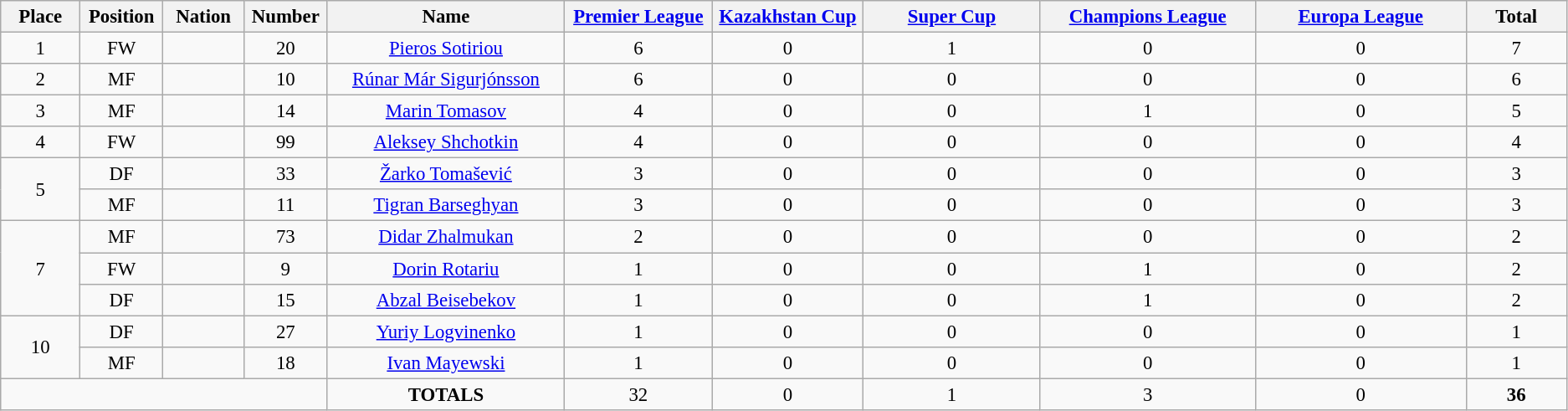<table class="wikitable" style="font-size: 95%; text-align: center;">
<tr>
<th width=60>Place</th>
<th width=60>Position</th>
<th width=60>Nation</th>
<th width=60>Number</th>
<th width=200>Name</th>
<th width=120><a href='#'>Premier League</a></th>
<th width=120><a href='#'>Kazakhstan Cup</a></th>
<th width=150><a href='#'>Super Cup</a></th>
<th width=180><a href='#'>Champions League</a></th>
<th width=180><a href='#'>Europa League</a></th>
<th width=80>Total</th>
</tr>
<tr>
<td>1</td>
<td>FW</td>
<td></td>
<td>20</td>
<td><a href='#'>Pieros Sotiriou</a></td>
<td>6</td>
<td>0</td>
<td>1</td>
<td>0</td>
<td>0</td>
<td>7</td>
</tr>
<tr>
<td>2</td>
<td>MF</td>
<td></td>
<td>10</td>
<td><a href='#'>Rúnar Már Sigurjónsson</a></td>
<td>6</td>
<td>0</td>
<td>0</td>
<td>0</td>
<td>0</td>
<td>6</td>
</tr>
<tr>
<td>3</td>
<td>MF</td>
<td></td>
<td>14</td>
<td><a href='#'>Marin Tomasov</a></td>
<td>4</td>
<td>0</td>
<td>0</td>
<td>1</td>
<td>0</td>
<td>5</td>
</tr>
<tr>
<td>4</td>
<td>FW</td>
<td></td>
<td>99</td>
<td><a href='#'>Aleksey Shchotkin</a></td>
<td>4</td>
<td>0</td>
<td>0</td>
<td>0</td>
<td>0</td>
<td>4</td>
</tr>
<tr>
<td rowspan="2">5</td>
<td>DF</td>
<td></td>
<td>33</td>
<td><a href='#'>Žarko Tomašević</a></td>
<td>3</td>
<td>0</td>
<td>0</td>
<td>0</td>
<td>0</td>
<td>3</td>
</tr>
<tr>
<td>MF</td>
<td></td>
<td>11</td>
<td><a href='#'>Tigran Barseghyan</a></td>
<td>3</td>
<td>0</td>
<td>0</td>
<td>0</td>
<td>0</td>
<td>3</td>
</tr>
<tr>
<td rowspan="3">7</td>
<td>MF</td>
<td></td>
<td>73</td>
<td><a href='#'>Didar Zhalmukan</a></td>
<td>2</td>
<td>0</td>
<td>0</td>
<td>0</td>
<td>0</td>
<td>2</td>
</tr>
<tr>
<td>FW</td>
<td></td>
<td>9</td>
<td><a href='#'>Dorin Rotariu</a></td>
<td>1</td>
<td>0</td>
<td>0</td>
<td>1</td>
<td>0</td>
<td>2</td>
</tr>
<tr>
<td>DF</td>
<td></td>
<td>15</td>
<td><a href='#'>Abzal Beisebekov</a></td>
<td>1</td>
<td>0</td>
<td>0</td>
<td>1</td>
<td>0</td>
<td>2</td>
</tr>
<tr>
<td rowspan="2">10</td>
<td>DF</td>
<td></td>
<td>27</td>
<td><a href='#'>Yuriy Logvinenko</a></td>
<td>1</td>
<td>0</td>
<td>0</td>
<td>0</td>
<td>0</td>
<td>1</td>
</tr>
<tr>
<td>MF</td>
<td></td>
<td>18</td>
<td><a href='#'>Ivan Mayewski</a></td>
<td>1</td>
<td>0</td>
<td>0</td>
<td>0</td>
<td>0</td>
<td>1</td>
</tr>
<tr>
<td colspan="4"></td>
<td><strong>TOTALS</strong></td>
<td>32</td>
<td>0</td>
<td>1</td>
<td>3</td>
<td>0</td>
<td><strong>36</strong></td>
</tr>
</table>
